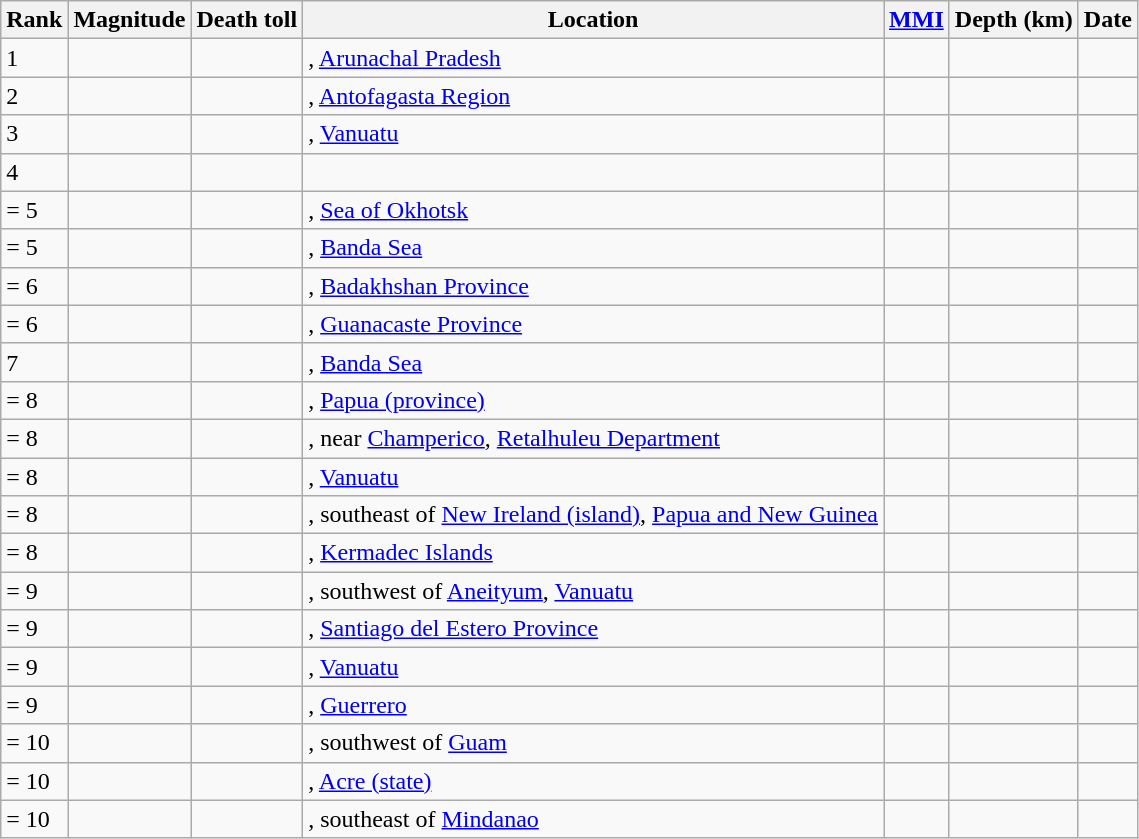<table class="sortable wikitable" style="font-size:100%;">
<tr>
<th>Rank</th>
<th>Magnitude</th>
<th>Death toll</th>
<th>Location</th>
<th><a href='#'>MMI</a></th>
<th>Depth (km)</th>
<th>Date</th>
</tr>
<tr>
<td>1</td>
<td></td>
<td></td>
<td>, <a href='#'>Arunachal Pradesh</a></td>
<td></td>
<td></td>
<td></td>
</tr>
<tr>
<td>2</td>
<td></td>
<td></td>
<td>, <a href='#'>Antofagasta Region</a></td>
<td></td>
<td></td>
<td></td>
</tr>
<tr>
<td>3</td>
<td></td>
<td></td>
<td>, <a href='#'>Vanuatu</a></td>
<td></td>
<td></td>
<td></td>
</tr>
<tr>
<td>4</td>
<td></td>
<td></td>
<td></td>
<td></td>
<td></td>
<td></td>
</tr>
<tr>
<td>= 5</td>
<td></td>
<td></td>
<td>, <a href='#'>Sea of Okhotsk</a></td>
<td></td>
<td></td>
<td></td>
</tr>
<tr>
<td>= 5</td>
<td></td>
<td></td>
<td>, <a href='#'>Banda Sea</a></td>
<td></td>
<td></td>
<td></td>
</tr>
<tr>
<td>= 6</td>
<td></td>
<td></td>
<td>, <a href='#'>Badakhshan Province</a></td>
<td></td>
<td></td>
<td></td>
</tr>
<tr>
<td>= 6</td>
<td></td>
<td></td>
<td>, <a href='#'>Guanacaste Province</a></td>
<td></td>
<td></td>
<td></td>
</tr>
<tr>
<td>7</td>
<td></td>
<td></td>
<td>, <a href='#'>Banda Sea</a></td>
<td></td>
<td></td>
<td></td>
</tr>
<tr>
<td>= 8</td>
<td></td>
<td></td>
<td>, <a href='#'>Papua (province)</a></td>
<td></td>
<td></td>
<td></td>
</tr>
<tr>
<td>= 8</td>
<td></td>
<td></td>
<td>, near <a href='#'>Champerico</a>, <a href='#'>Retalhuleu Department</a></td>
<td></td>
<td></td>
<td></td>
</tr>
<tr>
<td>= 8</td>
<td></td>
<td></td>
<td>, <a href='#'>Vanuatu</a></td>
<td></td>
<td></td>
<td></td>
</tr>
<tr>
<td>= 8</td>
<td></td>
<td></td>
<td>, southeast of <a href='#'>New Ireland (island)</a>, <a href='#'>Papua and New Guinea</a></td>
<td></td>
<td></td>
<td></td>
</tr>
<tr>
<td>= 8</td>
<td></td>
<td></td>
<td>, <a href='#'>Kermadec Islands</a></td>
<td></td>
<td></td>
<td></td>
</tr>
<tr>
<td>= 9</td>
<td></td>
<td></td>
<td>, southwest of <a href='#'>Aneityum</a>, <a href='#'>Vanuatu</a></td>
<td></td>
<td></td>
<td></td>
</tr>
<tr>
<td>= 9</td>
<td></td>
<td></td>
<td>, <a href='#'>Santiago del Estero Province</a></td>
<td></td>
<td></td>
<td></td>
</tr>
<tr>
<td>= 9</td>
<td></td>
<td></td>
<td>, <a href='#'>Vanuatu</a></td>
<td></td>
<td></td>
<td></td>
</tr>
<tr>
<td>= 9</td>
<td></td>
<td></td>
<td>, <a href='#'>Guerrero</a></td>
<td></td>
<td></td>
<td></td>
</tr>
<tr>
<td>= 10</td>
<td></td>
<td></td>
<td>, southwest of <a href='#'>Guam</a></td>
<td></td>
<td></td>
<td></td>
</tr>
<tr>
<td>= 10</td>
<td></td>
<td></td>
<td>, <a href='#'>Acre (state)</a></td>
<td></td>
<td></td>
<td></td>
</tr>
<tr>
<td>= 10</td>
<td></td>
<td></td>
<td>, southeast of <a href='#'>Mindanao</a></td>
<td></td>
<td></td>
<td></td>
</tr>
</table>
